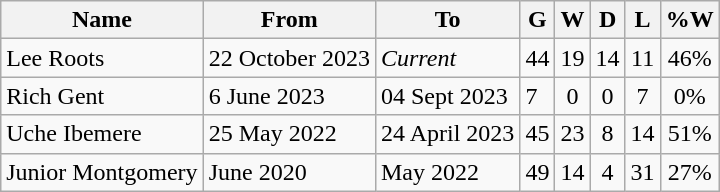<table class="wikitable sortable">
<tr>
<th>Name</th>
<th>From</th>
<th>To</th>
<th>G</th>
<th>W</th>
<th>D</th>
<th>L</th>
<th>%W</th>
</tr>
<tr>
<td>Lee Roots</td>
<td align="left">22 October 2023</td>
<td align="left"><em>Current</em></td>
<td align="left">44</td>
<td style="text-align:center">19</td>
<td style="text-align:center">14</td>
<td style="text-align:center">11</td>
<td style="text-align:center">46%</td>
</tr>
<tr>
<td>Rich Gent</td>
<td align="left">6 June 2023</td>
<td align="left">04 Sept 2023</td>
<td align="left">7</td>
<td style="text-align:center">0</td>
<td style="text-align:center">0</td>
<td style="text-align:center">7</td>
<td style="text-align:center">0%</td>
</tr>
<tr>
<td>Uche Ibemere</td>
<td align="left">25 May 2022</td>
<td align="left">24 April 2023</td>
<td align="left">45</td>
<td style="text-align:center">23</td>
<td style="text-align:center">8</td>
<td style="text-align:center">14</td>
<td style="text-align:center">51%</td>
</tr>
<tr>
<td>Junior Montgomery</td>
<td align="left">June 2020</td>
<td align="left">May 2022</td>
<td align="left">49</td>
<td style="text-align:center">14</td>
<td style="text-align:center">4</td>
<td style="text-align:center">31</td>
<td style="text-align:center">27%</td>
</tr>
</table>
